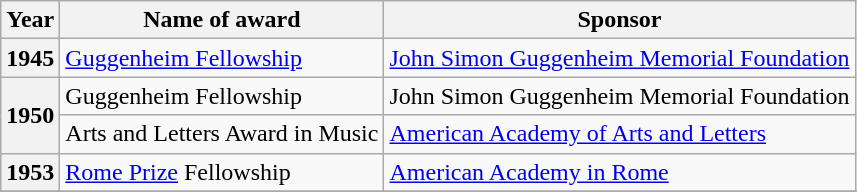<table class="wikitable">
<tr>
<th>Year</th>
<th>Name of award</th>
<th>Sponsor</th>
</tr>
<tr>
<th rowspan=1>1945</th>
<td><a href='#'>Guggenheim Fellowship</a></td>
<td><a href='#'>John Simon Guggenheim Memorial Foundation</a></td>
</tr>
<tr>
<th rowspan=2>1950</th>
<td>Guggenheim Fellowship</td>
<td>John Simon Guggenheim Memorial Foundation</td>
</tr>
<tr>
<td>Arts and Letters Award in Music</td>
<td><a href='#'>American Academy of Arts and Letters</a></td>
</tr>
<tr>
<th rowspan=1>1953</th>
<td><a href='#'>Rome Prize</a> Fellowship</td>
<td><a href='#'>American Academy in Rome</a></td>
</tr>
<tr>
</tr>
</table>
